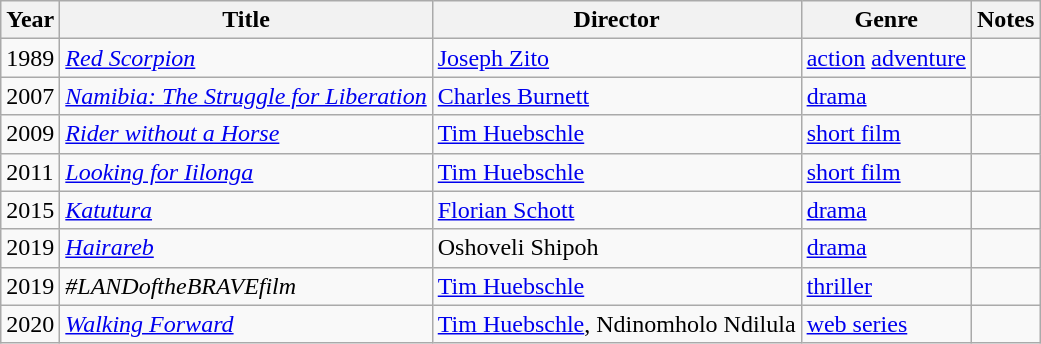<table class="wikitable sortable">
<tr>
<th>Year</th>
<th>Title</th>
<th>Director</th>
<th>Genre</th>
<th class="unsortable">Notes</th>
</tr>
<tr>
<td>1989</td>
<td><em><a href='#'>Red Scorpion</a></em></td>
<td><a href='#'>Joseph Zito</a></td>
<td><a href='#'>action</a> <a href='#'>adventure</a></td>
<td></td>
</tr>
<tr>
<td>2007</td>
<td><em><a href='#'>Namibia: The Struggle for Liberation</a></em></td>
<td><a href='#'>Charles Burnett</a></td>
<td><a href='#'>drama</a></td>
<td></td>
</tr>
<tr>
<td>2009</td>
<td><em><a href='#'>Rider without a Horse</a></em></td>
<td><a href='#'>Tim Huebschle</a></td>
<td><a href='#'>short film</a></td>
<td></td>
</tr>
<tr>
<td>2011</td>
<td><em><a href='#'>Looking for Iilonga</a></em></td>
<td><a href='#'>Tim Huebschle</a></td>
<td><a href='#'>short film</a></td>
<td></td>
</tr>
<tr>
<td>2015</td>
<td><em><a href='#'>Katutura</a></em></td>
<td><a href='#'>Florian Schott</a></td>
<td><a href='#'>drama</a></td>
<td></td>
</tr>
<tr>
<td>2019</td>
<td><em><a href='#'>Hairareb</a></em></td>
<td>Oshoveli Shipoh</td>
<td><a href='#'>drama</a></td>
<td></td>
</tr>
<tr>
<td>2019</td>
<td><em>#LANDoftheBRAVEfilm</em></td>
<td><a href='#'>Tim Huebschle</a></td>
<td><a href='#'>thriller</a></td>
<td></td>
</tr>
<tr>
<td>2020</td>
<td><em><a href='#'>Walking Forward</a></em></td>
<td><a href='#'>Tim Huebschle</a>, Ndinomholo Ndilula</td>
<td><a href='#'>web series</a></td>
<td></td>
</tr>
</table>
